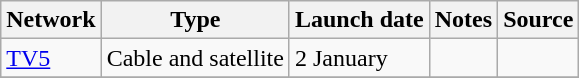<table class="wikitable sortable">
<tr>
<th>Network</th>
<th>Type</th>
<th>Launch date</th>
<th>Notes</th>
<th>Source</th>
</tr>
<tr>
<td><a href='#'>TV5</a></td>
<td>Cable and satellite</td>
<td>2 January</td>
<td></td>
<td></td>
</tr>
<tr>
</tr>
</table>
